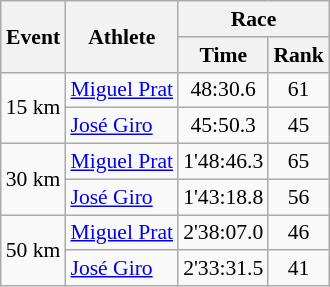<table class="wikitable" border="1" style="font-size:90%">
<tr>
<th rowspan=2>Event</th>
<th rowspan=2>Athlete</th>
<th colspan=2>Race</th>
</tr>
<tr>
<th>Time</th>
<th>Rank</th>
</tr>
<tr>
<td rowspan=2>15 km</td>
<td><a href='#'>Miguel Prat</a></td>
<td align=center>48:30.6</td>
<td align=center>61</td>
</tr>
<tr>
<td><a href='#'>José Giro</a></td>
<td align=center>45:50.3</td>
<td align=center>45</td>
</tr>
<tr>
<td rowspan=2>30 km</td>
<td><a href='#'>Miguel Prat</a></td>
<td align=center>1'48:46.3</td>
<td align=center>65</td>
</tr>
<tr>
<td><a href='#'>José Giro</a></td>
<td align=center>1'43:18.8</td>
<td align=center>56</td>
</tr>
<tr>
<td rowspan=2>50 km</td>
<td><a href='#'>Miguel Prat</a></td>
<td align=center>2'38:07.0</td>
<td align=center>46</td>
</tr>
<tr>
<td><a href='#'>José Giro</a></td>
<td align=center>2'33:31.5</td>
<td align=center>41</td>
</tr>
</table>
